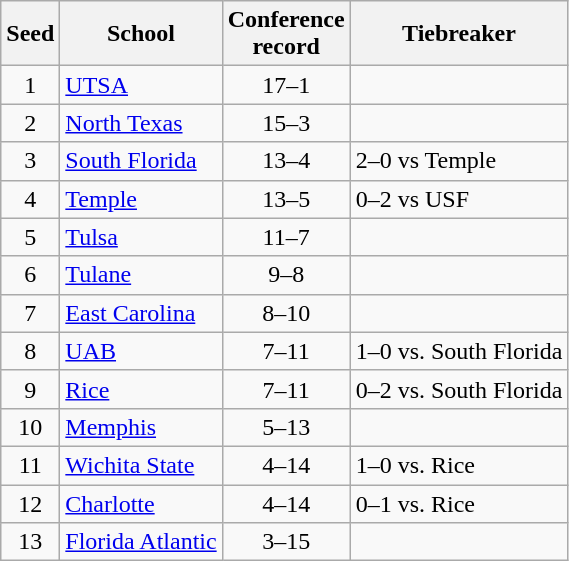<table class="wikitable" style="white-space:nowrap; text-align:center">
<tr>
<th>Seed</th>
<th>School</th>
<th>Conference<br>record</th>
<th>Tiebreaker</th>
</tr>
<tr>
<td>1</td>
<td align=left><a href='#'>UTSA</a></td>
<td>17–1</td>
<td align=left></td>
</tr>
<tr>
<td>2</td>
<td align=left><a href='#'>North Texas</a></td>
<td>15–3</td>
<td align=left></td>
</tr>
<tr>
<td>3</td>
<td align=left><a href='#'>South Florida</a></td>
<td>13–4</td>
<td align=left>2–0 vs Temple</td>
</tr>
<tr>
<td>4</td>
<td align=left><a href='#'>Temple</a></td>
<td>13–5</td>
<td align=left>0–2 vs USF</td>
</tr>
<tr>
<td>5</td>
<td align=left><a href='#'>Tulsa</a></td>
<td>11–7</td>
<td align=left></td>
</tr>
<tr>
<td>6</td>
<td align=left><a href='#'>Tulane</a></td>
<td>9–8</td>
<td align=left></td>
</tr>
<tr>
<td>7</td>
<td align=left><a href='#'>East Carolina</a></td>
<td>8–10</td>
<td align=left></td>
</tr>
<tr>
<td>8</td>
<td align=left><a href='#'>UAB</a></td>
<td>7–11</td>
<td align=left>1–0 vs. South Florida</td>
</tr>
<tr>
<td>9</td>
<td align=left><a href='#'>Rice</a></td>
<td>7–11</td>
<td align=left>0–2 vs. South Florida</td>
</tr>
<tr>
<td>10</td>
<td align=left><a href='#'>Memphis</a></td>
<td>5–13</td>
<td align=left></td>
</tr>
<tr>
<td>11</td>
<td align=left><a href='#'>Wichita State</a></td>
<td>4–14</td>
<td align=left>1–0 vs. Rice</td>
</tr>
<tr>
<td>12</td>
<td align=left><a href='#'>Charlotte</a></td>
<td>4–14</td>
<td align=left>0–1 vs. Rice</td>
</tr>
<tr>
<td>13</td>
<td align=left><a href='#'>Florida Atlantic</a></td>
<td>3–15</td>
<td align=left></td>
</tr>
</table>
